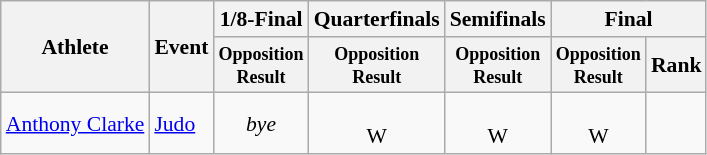<table class="wikitable" style="font-size:90%">
<tr>
<th rowspan="2">Athlete</th>
<th rowspan="2">Event</th>
<th>1/8-Final</th>
<th>Quarterfinals</th>
<th>Semifinals</th>
<th colspan="2">Final</th>
</tr>
<tr>
<th style="line-height:1em"><small>Opposition<br>Result</small></th>
<th style="line-height:1em"><small>Opposition<br>Result</small></th>
<th style="line-height:1em"><small>Opposition<br>Result</small></th>
<th style="line-height:1em"><small>Opposition<br>Result</small></th>
<th style="line-height:1em">Rank</th>
</tr>
<tr>
<td><a href='#'>Anthony Clarke</a></td>
<td><a href='#'>Judo</a></td>
<td style="text-align:center;"><em>bye</em></td>
<td style="text-align:center;"><br>W</td>
<td style="text-align:center;"><br>W</td>
<td style="text-align:center;"><br>W</td>
<td style="text-align:center;"></td>
</tr>
</table>
